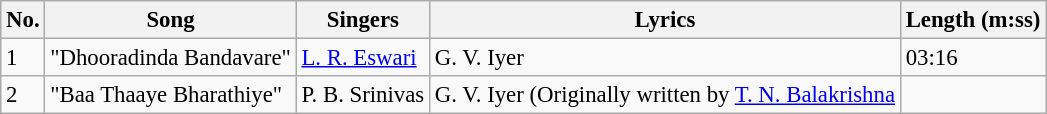<table class="wikitable" style="font-size:95%;">
<tr>
<th>No.</th>
<th>Song</th>
<th>Singers</th>
<th>Lyrics</th>
<th>Length (m:ss)</th>
</tr>
<tr>
<td>1</td>
<td>"Dhooradinda Bandavare"</td>
<td><a href='#'>L. R. Eswari</a></td>
<td>G. V. Iyer</td>
<td>03:16</td>
</tr>
<tr>
<td>2</td>
<td>"Baa Thaaye Bharathiye"</td>
<td>P. B. Srinivas</td>
<td>G. V. Iyer (Originally written by <a href='#'>T. N. Balakrishna</a></td>
<td></td>
</tr>
</table>
